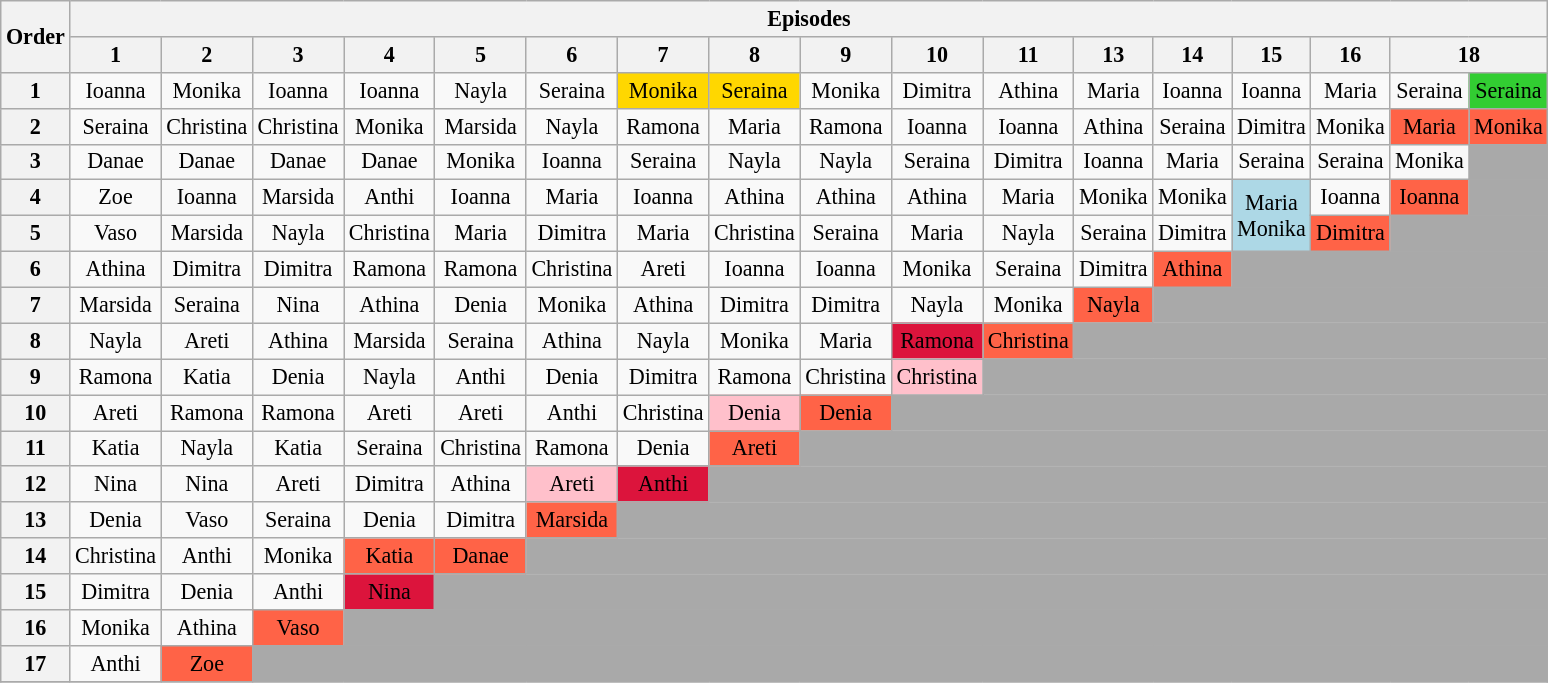<table class="wikitable" style="text-align:center; font-size:92%">
<tr>
<th rowspan=2>Order</th>
<th colspan=18>Episodes</th>
</tr>
<tr>
<th>1</th>
<th>2</th>
<th>3</th>
<th>4</th>
<th>5</th>
<th>6</th>
<th>7</th>
<th>8</th>
<th>9</th>
<th>10</th>
<th>11</th>
<th>13</th>
<th>14</th>
<th>15</th>
<th>16</th>
<th colspan="2">18</th>
</tr>
<tr>
<th>1</th>
<td>Ioanna</td>
<td>Monika</td>
<td>Ioanna</td>
<td>Ioanna</td>
<td>Nayla</td>
<td>Seraina</td>
<td bgcolor="gold">Monika</td>
<td bgcolor="gold">Seraina</td>
<td>Monika</td>
<td>Dimitra</td>
<td>Athina</td>
<td>Maria</td>
<td>Ioanna</td>
<td>Ioanna</td>
<td>Maria</td>
<td>Seraina</td>
<td bgcolor="32CD32">Seraina</td>
</tr>
<tr>
<th>2</th>
<td>Seraina</td>
<td>Christina</td>
<td>Christina</td>
<td>Monika</td>
<td>Marsida</td>
<td>Nayla</td>
<td>Ramona</td>
<td>Maria</td>
<td>Ramona</td>
<td>Ioanna</td>
<td>Ioanna</td>
<td>Athina</td>
<td>Seraina</td>
<td>Dimitra</td>
<td>Monika</td>
<td bgcolor="tomato">Maria</td>
<td bgcolor="tomato">Monika</td>
</tr>
<tr>
<th>3</th>
<td>Danae</td>
<td>Danae</td>
<td>Danae</td>
<td>Danae</td>
<td>Monika</td>
<td>Ioanna</td>
<td>Seraina</td>
<td>Nayla</td>
<td>Nayla</td>
<td>Seraina</td>
<td>Dimitra</td>
<td>Ioanna</td>
<td>Maria</td>
<td>Seraina</td>
<td>Seraina</td>
<td>Monika</td>
<td bgcolor="A9A9A9"></td>
</tr>
<tr>
<th>4</th>
<td>Zoe</td>
<td>Ioanna</td>
<td>Marsida</td>
<td>Anthi</td>
<td>Ioanna</td>
<td>Maria</td>
<td>Ioanna</td>
<td>Athina</td>
<td>Athina</td>
<td>Athina</td>
<td>Maria</td>
<td>Monika</td>
<td>Monika</td>
<td bgcolor="lightblue" rowspan="2">Maria<br>Monika</td>
<td>Ioanna</td>
<td bgcolor="tomato">Ioanna</td>
<td bgcolor="A9A9A9"></td>
</tr>
<tr>
<th>5</th>
<td>Vaso</td>
<td>Marsida</td>
<td>Nayla</td>
<td>Christina</td>
<td>Maria</td>
<td>Dimitra</td>
<td>Maria</td>
<td>Christina</td>
<td>Seraina</td>
<td>Maria</td>
<td>Nayla</td>
<td>Seraina</td>
<td>Dimitra</td>
<td bgcolor="tomato">Dimitra</td>
<td colspan=3 bgcolor="A9A9A9"></td>
</tr>
<tr>
<th>6</th>
<td>Athina</td>
<td>Dimitra</td>
<td>Dimitra</td>
<td>Ramona</td>
<td>Ramona</td>
<td>Christina</td>
<td>Areti</td>
<td>Ioanna</td>
<td>Ioanna</td>
<td>Monika</td>
<td>Seraina</td>
<td>Dimitra</td>
<td bgcolor="tomato">Athina</td>
<td colspan=5 bgcolor="A9A9A9"></td>
</tr>
<tr>
<th>7</th>
<td>Marsida</td>
<td>Seraina</td>
<td>Nina</td>
<td>Athina</td>
<td>Denia</td>
<td>Monika</td>
<td>Athina</td>
<td>Dimitra</td>
<td>Dimitra</td>
<td>Nayla</td>
<td>Monika</td>
<td bgcolor="tomato">Nayla</td>
<td colspan=6 bgcolor="A9A9A9"></td>
</tr>
<tr>
<th>8</th>
<td>Nayla</td>
<td>Areti</td>
<td>Athina</td>
<td>Marsida</td>
<td>Seraina</td>
<td>Athina</td>
<td>Nayla</td>
<td>Monika</td>
<td>Maria</td>
<td bgcolor="crimson"><span>Ramona</span></td>
<td bgcolor="tomato">Christina</td>
<td colspan=7 bgcolor="A9A9A9"></td>
</tr>
<tr>
<th>9</th>
<td>Ramona</td>
<td>Katia</td>
<td>Denia</td>
<td>Nayla</td>
<td>Anthi</td>
<td>Denia</td>
<td>Dimitra</td>
<td>Ramona</td>
<td>Christina</td>
<td bgcolor="pink">Christina</td>
<td colspan=8 bgcolor="A9A9A9"></td>
</tr>
<tr>
<th>10</th>
<td>Areti</td>
<td>Ramona</td>
<td>Ramona</td>
<td>Areti</td>
<td>Areti</td>
<td>Anthi</td>
<td>Christina</td>
<td bgcolor="pink">Denia</td>
<td bgcolor="tomato">Denia</td>
<td colspan=9 bgcolor="A9A9A9"></td>
</tr>
<tr>
<th>11</th>
<td>Katia</td>
<td>Nayla</td>
<td>Katia</td>
<td>Seraina</td>
<td>Christina</td>
<td>Ramona</td>
<td>Denia</td>
<td bgcolor="tomato">Areti</td>
<td colspan=10 bgcolor="A9A9A9"></td>
</tr>
<tr>
<th>12</th>
<td>Nina</td>
<td>Nina</td>
<td>Areti</td>
<td>Dimitra</td>
<td>Athina</td>
<td bgcolor="pink">Areti</td>
<td bgcolor="crimson"><span>Anthi</span></td>
<td colspan=11 bgcolor="A9A9A9"></td>
</tr>
<tr>
<th>13</th>
<td>Denia</td>
<td>Vaso</td>
<td>Seraina</td>
<td>Denia</td>
<td>Dimitra</td>
<td bgcolor="tomato">Marsida</td>
<td colspan=12 bgcolor="A9A9A9"></td>
</tr>
<tr>
<th>14</th>
<td>Christina</td>
<td>Anthi</td>
<td>Monika</td>
<td bgcolor="tomato">Katia</td>
<td bgcolor="tomato">Danae</td>
<td colspan=13 bgcolor="A9A9A9"></td>
</tr>
<tr>
<th>15</th>
<td>Dimitra</td>
<td>Denia</td>
<td>Anthi</td>
<td bgcolor="crimson"><span>Nina</span></td>
<td colspan=16 bgcolor="A9A9A9"></td>
</tr>
<tr>
<th>16</th>
<td>Monika</td>
<td>Athina</td>
<td bgcolor="tomato">Vaso</td>
<td colspan=15 bgcolor="A9A9A9"></td>
</tr>
<tr>
<th>17</th>
<td>Anthi</td>
<td bgcolor="tomato">Zoe</td>
<td colspan=16 bgcolor="A9A9A9"></td>
</tr>
<tr>
</tr>
</table>
